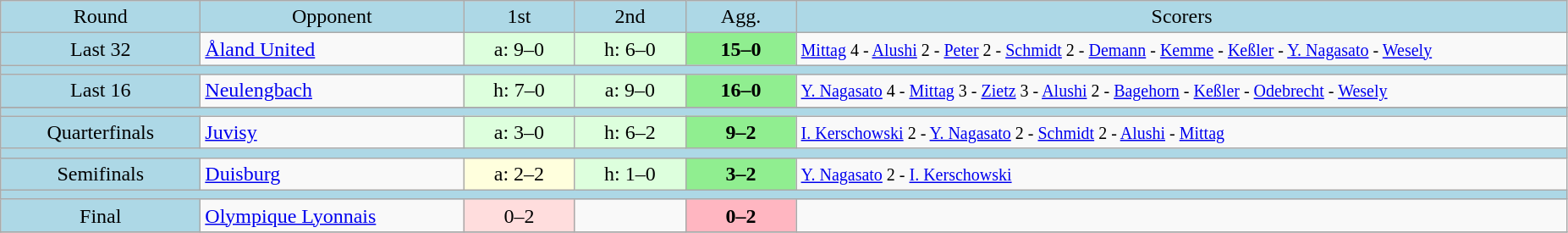<table class="wikitable" style="text-align:center">
<tr bgcolor=lightblue>
<td width=150px>Round</td>
<td width=200px>Opponent</td>
<td width=80px>1st</td>
<td width=80px>2nd</td>
<td width=80px>Agg.</td>
<td width=600px>Scorers</td>
</tr>
<tr>
<td bgcolor=lightblue>Last 32</td>
<td align=left> <a href='#'>Åland United</a></td>
<td bgcolor="#ddffdd">a: 9–0</td>
<td bgcolor="#ddffdd">h: 6–0</td>
<td bgcolor=lightgreen><strong>15–0</strong></td>
<td align=left><small><a href='#'>Mittag</a> 4 - <a href='#'>Alushi</a> 2 - <a href='#'>Peter</a> 2 - <a href='#'>Schmidt</a> 2 - <a href='#'>Demann</a> - <a href='#'>Kemme</a> - <a href='#'>Keßler</a> - <a href='#'>Y. Nagasato</a> - <a href='#'>Wesely</a></small></td>
</tr>
<tr bgcolor=lightblue>
<td colspan=6></td>
</tr>
<tr>
<td bgcolor=lightblue>Last 16</td>
<td align=left> <a href='#'>Neulengbach</a></td>
<td bgcolor="#ddffdd">h: 7–0</td>
<td bgcolor="#ddffdd">a: 9–0</td>
<td bgcolor=lightgreen><strong>16–0</strong></td>
<td align=left><small><a href='#'>Y. Nagasato</a> 4 - <a href='#'>Mittag</a> 3 - <a href='#'>Zietz</a> 3 - <a href='#'>Alushi</a> 2 - <a href='#'>Bagehorn</a> - <a href='#'>Keßler</a> - <a href='#'>Odebrecht</a> - <a href='#'>Wesely</a></small></td>
</tr>
<tr>
</tr>
<tr bgcolor=lightblue>
<td colspan=6></td>
</tr>
<tr>
<td bgcolor=lightblue>Quarterfinals</td>
<td align=left> <a href='#'>Juvisy</a></td>
<td bgcolor="#ddffdd">a: 3–0</td>
<td bgcolor="#ddffdd">h: 6–2</td>
<td bgcolor=lightgreen><strong>9–2</strong></td>
<td align=left><small><a href='#'>I. Kerschowski</a> 2 - <a href='#'>Y. Nagasato</a> 2 - <a href='#'>Schmidt</a> 2 - <a href='#'>Alushi</a> - <a href='#'>Mittag</a></small></td>
</tr>
<tr bgcolor=lightblue>
<td colspan=6></td>
</tr>
<tr>
<td bgcolor=lightblue>Semifinals</td>
<td align=left> <a href='#'>Duisburg</a></td>
<td bgcolor="#ffffdd">a: 2–2</td>
<td bgcolor="#ddffdd">h: 1–0</td>
<td bgcolor=lightgreen><strong>3–2</strong></td>
<td align=left><small><a href='#'>Y. Nagasato</a> 2 - <a href='#'>I. Kerschowski</a></small></td>
</tr>
<tr bgcolor=lightblue>
<td colspan=6></td>
</tr>
<tr>
<td bgcolor=lightblue>Final</td>
<td align=left> <a href='#'>Olympique Lyonnais</a></td>
<td bgcolor="#ffdddd">0–2</td>
<td></td>
<td bgcolor=lightpink><strong>0–2</strong></td>
<td align=left></td>
</tr>
<tr>
</tr>
</table>
